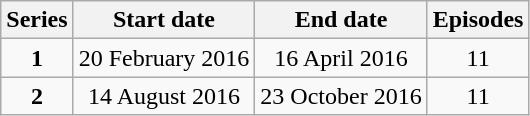<table class="wikitable" style="text-align:center;">
<tr>
<th>Series</th>
<th>Start date</th>
<th>End date</th>
<th>Episodes</th>
</tr>
<tr>
<td><strong>1</strong></td>
<td>20 February 2016</td>
<td>16 April 2016</td>
<td>11</td>
</tr>
<tr>
<td><strong>2</strong></td>
<td>14 August 2016</td>
<td>23 October 2016</td>
<td>11</td>
</tr>
</table>
